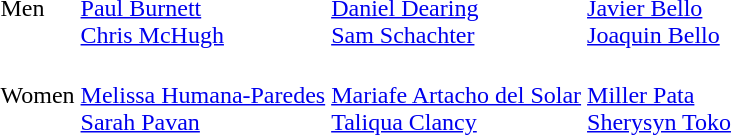<table>
<tr>
<td>Men<br></td>
<td><br><a href='#'>Paul Burnett</a><br><a href='#'>Chris McHugh</a></td>
<td><br><a href='#'>Daniel Dearing</a><br><a href='#'>Sam Schachter</a></td>
<td><br><a href='#'>Javier Bello</a><br><a href='#'>Joaquin Bello</a></td>
</tr>
<tr>
<td>Women<br></td>
<td><br><a href='#'>Melissa Humana-Paredes</a><br><a href='#'>Sarah Pavan</a></td>
<td><br><a href='#'>Mariafe Artacho del Solar</a><br><a href='#'>Taliqua Clancy</a></td>
<td><br><a href='#'>Miller Pata</a><br><a href='#'>Sherysyn Toko</a></td>
</tr>
</table>
